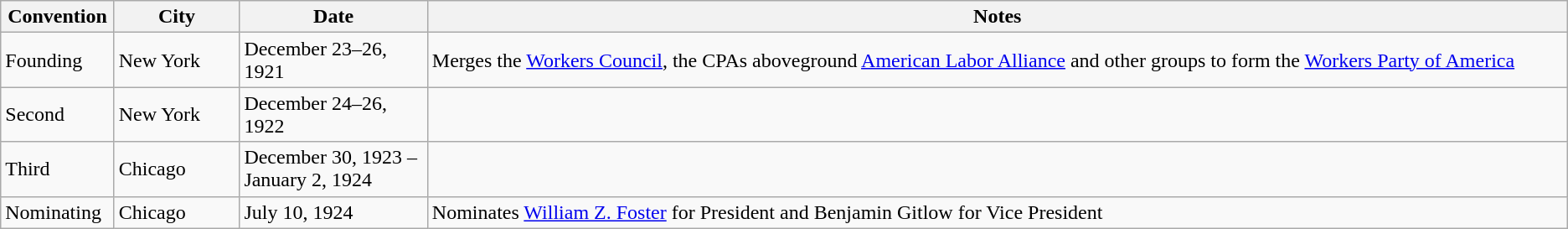<table class="wikitable">
<tr>
<th>Convention</th>
<th width="8%">City</th>
<th width="12%">Date</th>
<th>Notes</th>
</tr>
<tr>
<td>Founding</td>
<td>New York</td>
<td>December 23–26, 1921</td>
<td>Merges the <a href='#'>Workers Council</a>, the CPAs aboveground <a href='#'>American Labor Alliance</a> and other groups to form the <a href='#'>Workers Party of America</a> <br> </td>
</tr>
<tr>
<td>Second</td>
<td>New York</td>
<td>December 24–26, 1922</td>
<td></td>
</tr>
<tr>
<td>Third</td>
<td>Chicago</td>
<td>December 30, 1923 – January 2, 1924</td>
<td> <br></td>
</tr>
<tr>
<td>Nominating</td>
<td>Chicago</td>
<td>July 10, 1924</td>
<td>Nominates <a href='#'>William Z. Foster</a> for President and Benjamin Gitlow for Vice President</td>
</tr>
</table>
